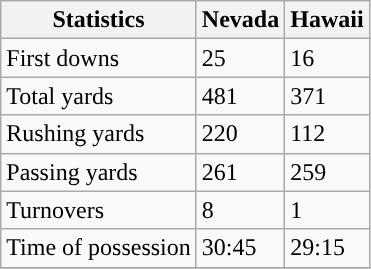<table class="wikitable">
<tr>
<th>Statistics</th>
<th>Nevada</th>
<th>Hawaii</th>
</tr>
<tr>
<td>First downs</td>
<td>25</td>
<td>16</td>
</tr>
<tr>
<td>Total yards</td>
<td>481</td>
<td>371</td>
</tr>
<tr>
<td>Rushing yards</td>
<td>220</td>
<td>112</td>
</tr>
<tr>
<td>Passing yards</td>
<td>261</td>
<td>259</td>
</tr>
<tr>
<td>Turnovers</td>
<td>8</td>
<td>1</td>
</tr>
<tr>
<td>Time of possession</td>
<td>30:45</td>
<td>29:15</td>
</tr>
<tr>
</tr>
</table>
